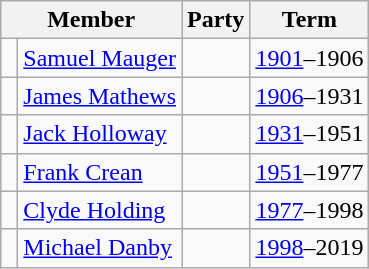<table class="wikitable">
<tr>
<th colspan="2">Member</th>
<th>Party</th>
<th>Term</th>
</tr>
<tr>
<td> </td>
<td><a href='#'>Samuel Mauger</a></td>
<td></td>
<td><a href='#'>1901</a>–1906</td>
</tr>
<tr>
<td> </td>
<td><a href='#'>James Mathews</a></td>
<td></td>
<td><a href='#'>1906</a>–1931</td>
</tr>
<tr>
<td> </td>
<td><a href='#'>Jack Holloway</a></td>
<td></td>
<td><a href='#'>1931</a>–1951</td>
</tr>
<tr>
<td> </td>
<td><a href='#'>Frank Crean</a></td>
<td></td>
<td><a href='#'>1951</a>–1977</td>
</tr>
<tr>
<td> </td>
<td><a href='#'>Clyde Holding</a></td>
<td></td>
<td><a href='#'>1977</a>–1998</td>
</tr>
<tr>
<td> </td>
<td><a href='#'>Michael Danby</a></td>
<td></td>
<td><a href='#'>1998</a>–2019</td>
</tr>
</table>
